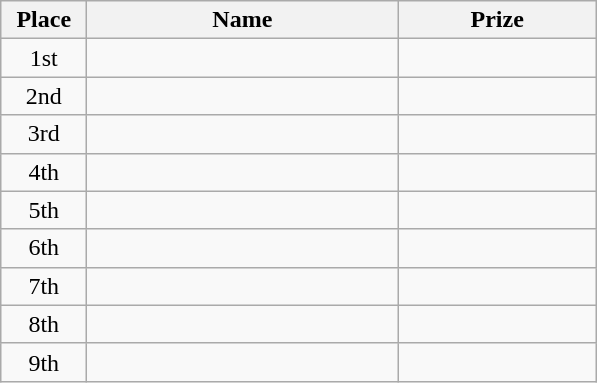<table class="wikitable">
<tr>
<th width="50">Place</th>
<th width="200">Name</th>
<th width="125">Prize</th>
</tr>
<tr>
<td align = "center">1st</td>
<td align = "center"></td>
<td align = "center"></td>
</tr>
<tr>
<td align = "center">2nd</td>
<td align = "center"></td>
<td align = "center"></td>
</tr>
<tr>
<td align = "center">3rd</td>
<td align = "center"></td>
<td align = "center"></td>
</tr>
<tr>
<td align = "center">4th</td>
<td align = "center"></td>
<td align = "center"></td>
</tr>
<tr>
<td align = "center">5th</td>
<td align = "center"></td>
<td align = "center"></td>
</tr>
<tr>
<td align = "center">6th</td>
<td align = "center"></td>
<td align = "center"></td>
</tr>
<tr>
<td align = "center">7th</td>
<td align = "center"></td>
<td align = "center"></td>
</tr>
<tr>
<td align = "center">8th</td>
<td align = "center"></td>
<td align = "center"></td>
</tr>
<tr>
<td align = "center">9th</td>
<td align = "center"></td>
<td align = "center"></td>
</tr>
</table>
